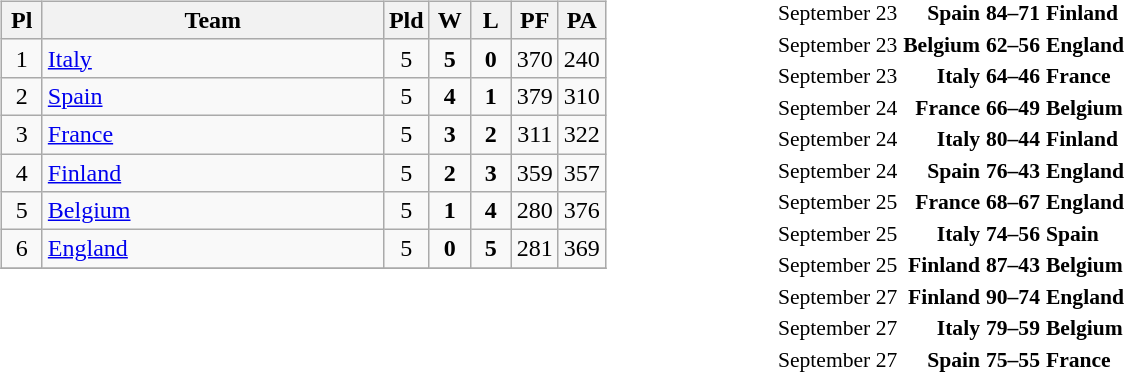<table>
<tr>
<td width="50%"><br><table class="wikitable" style="text-align: center;">
<tr>
<th width=20>Pl</th>
<th width=220>Team</th>
<th width=20>Pld</th>
<th width=20>W</th>
<th width=20>L</th>
<th width=20>PF</th>
<th width=20>PA</th>
</tr>
<tr>
<td>1</td>
<td align="left"> <a href='#'>Italy</a></td>
<td>5</td>
<td><strong>5</strong></td>
<td><strong>0</strong></td>
<td>370</td>
<td>240</td>
</tr>
<tr>
<td>2</td>
<td align="left"> <a href='#'>Spain</a></td>
<td>5</td>
<td><strong>4</strong></td>
<td><strong>1</strong></td>
<td>379</td>
<td>310</td>
</tr>
<tr>
<td>3</td>
<td align="left"> <a href='#'>France</a></td>
<td>5</td>
<td><strong>3</strong></td>
<td><strong>2</strong></td>
<td>311</td>
<td>322</td>
</tr>
<tr>
<td>4</td>
<td align="left"> <a href='#'>Finland</a></td>
<td>5</td>
<td><strong>2</strong></td>
<td><strong>3</strong></td>
<td>359</td>
<td>357</td>
</tr>
<tr>
<td>5</td>
<td align="left"> <a href='#'>Belgium</a></td>
<td>5</td>
<td><strong>1</strong></td>
<td><strong>4</strong></td>
<td>280</td>
<td>376</td>
</tr>
<tr>
<td>6</td>
<td align="left"> <a href='#'>England</a></td>
<td>5</td>
<td><strong>0</strong></td>
<td><strong>5</strong></td>
<td>281</td>
<td>369</td>
</tr>
<tr>
</tr>
</table>
<br>
<br>
<br>
<br></td>
<td><br><table style="font-size:90%; margin: 0 auto;">
<tr>
<td>September 23</td>
<td align="right"><strong>Spain</strong> </td>
<td align="center"><strong>84–71</strong></td>
<td><strong> Finland</strong></td>
</tr>
<tr>
<td>September 23</td>
<td align="right"><strong>Belgium</strong> </td>
<td align="center"><strong>62–56</strong></td>
<td><strong> England</strong></td>
</tr>
<tr>
<td>September 23</td>
<td align="right"><strong>Italy</strong> </td>
<td align="center"><strong>64–46</strong></td>
<td><strong> France</strong></td>
</tr>
<tr>
<td>September 24</td>
<td align="right"><strong>France</strong> </td>
<td align="center"><strong>66–49</strong></td>
<td><strong> Belgium</strong></td>
</tr>
<tr>
<td>September 24</td>
<td align="right"><strong>Italy</strong> </td>
<td align="center"><strong>80–44</strong></td>
<td><strong> Finland</strong></td>
</tr>
<tr>
<td>September 24</td>
<td align="right"><strong>Spain</strong> </td>
<td align="center"><strong>76–43</strong></td>
<td><strong> England</strong></td>
</tr>
<tr>
<td>September 25</td>
<td align="right"><strong>France</strong> </td>
<td align="center"><strong>68–67</strong></td>
<td><strong> England</strong></td>
</tr>
<tr>
<td>September 25</td>
<td align="right"><strong>Italy</strong> </td>
<td align="center"><strong>74–56</strong></td>
<td><strong> Spain</strong></td>
</tr>
<tr>
<td>September 25</td>
<td align="right"><strong>Finland</strong> </td>
<td align="center"><strong>87–43</strong></td>
<td><strong> Belgium</strong></td>
</tr>
<tr>
<td>September 27</td>
<td align="right"><strong>Finland</strong> </td>
<td align="center"><strong>90–74</strong></td>
<td><strong> England</strong></td>
</tr>
<tr>
<td>September 27</td>
<td align="right"><strong>Italy</strong> </td>
<td align="center"><strong>79–59</strong></td>
<td><strong> Belgium</strong></td>
</tr>
<tr>
<td>September 27</td>
<td align="right"><strong>Spain</strong> </td>
<td align="center"><strong>75–55</strong></td>
<td><strong> France</strong></td>
</tr>
<tr>
</tr>
</table>
</td>
</tr>
</table>
